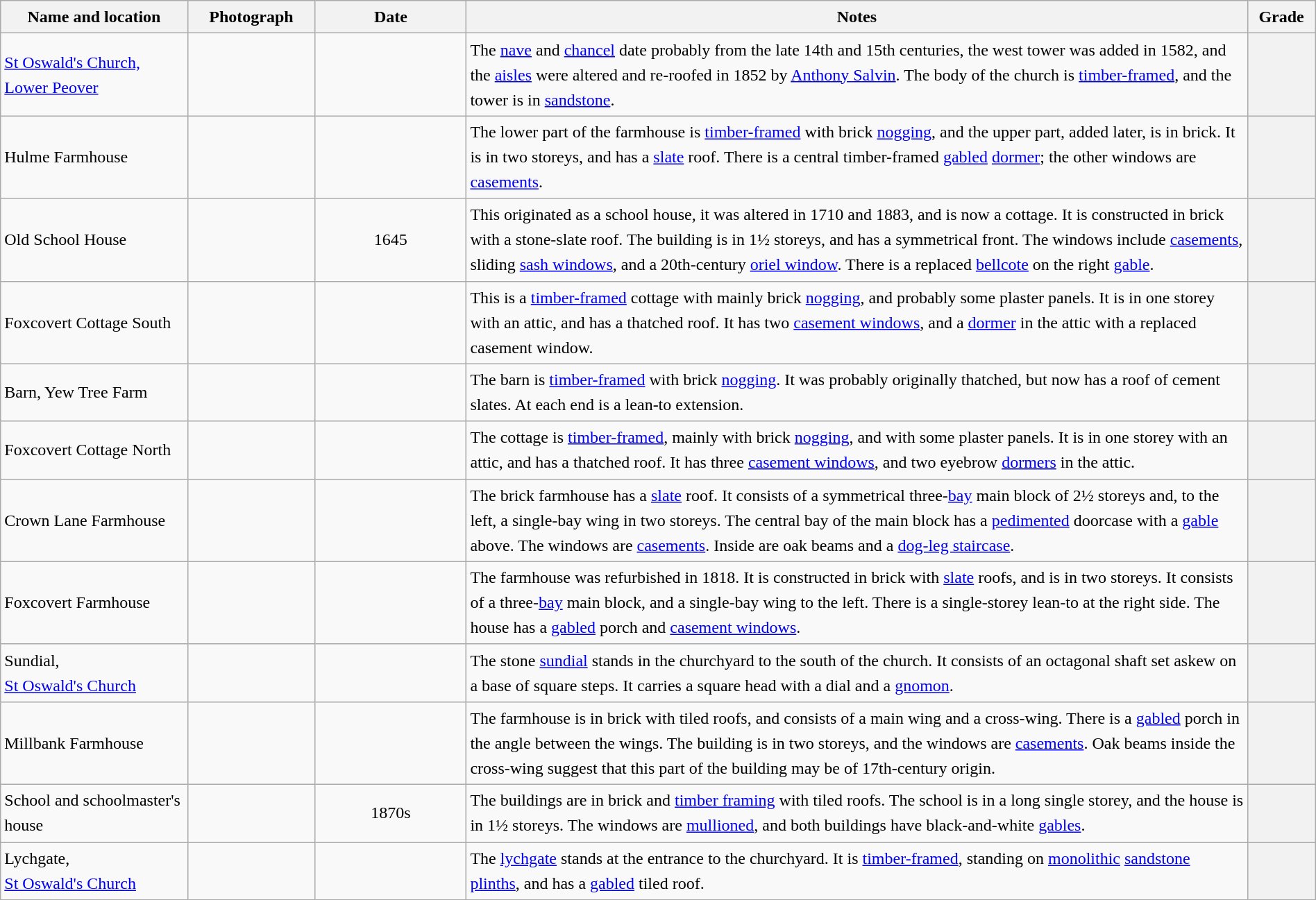<table class="wikitable sortable plainrowheaders" style="width:100%;border:0px;text-align:left;line-height:150%;">
<tr>
<th scope="col" style="width:150px">Name and location</th>
<th scope="col" style="width:100px" class="unsortable">Photograph</th>
<th scope="col" style="width:120px">Date</th>
<th scope="col" style="width:650px" class="unsortable">Notes</th>
<th scope="col" style="width:50px">Grade</th>
</tr>
<tr>
<td><a href='#'>St Oswald's Church, Lower Peover</a><br><small></small></td>
<td></td>
<td align="center"></td>
<td>The <a href='#'>nave</a> and <a href='#'>chancel</a> date probably from the late 14th and 15th centuries, the west tower was added in 1582, and the <a href='#'>aisles</a> were altered and re-roofed in 1852 by <a href='#'>Anthony Salvin</a>. The body of the church is <a href='#'>timber-framed</a>, and the tower is in <a href='#'>sandstone</a>.</td>
<th></th>
</tr>
<tr>
<td>Hulme Farmhouse<br><small></small></td>
<td></td>
<td align="center"></td>
<td>The lower part of the farmhouse is <a href='#'>timber-framed</a> with brick <a href='#'>nogging</a>, and the upper part, added later, is in brick. It is in two storeys, and has a <a href='#'>slate</a> roof. There is a central timber-framed <a href='#'>gabled</a> <a href='#'>dormer</a>; the other windows are <a href='#'>casements</a>.</td>
<th></th>
</tr>
<tr>
<td>Old School House<br><small></small></td>
<td></td>
<td align="center">1645</td>
<td>This originated as a school house, it was altered in 1710 and 1883, and is now a cottage. It is constructed in brick with a stone-slate roof. The building is in 1½ storeys, and has a symmetrical front. The windows include <a href='#'>casements</a>, sliding <a href='#'>sash windows</a>, and a 20th-century <a href='#'>oriel window</a>. There is a replaced <a href='#'>bellcote</a> on the right <a href='#'>gable</a>.</td>
<th></th>
</tr>
<tr>
<td>Foxcovert Cottage South<br><small></small></td>
<td></td>
<td align="center"></td>
<td>This is a <a href='#'>timber-framed</a> cottage with mainly brick <a href='#'>nogging</a>, and probably some plaster panels. It is in one storey with an attic, and has a thatched roof. It has two <a href='#'>casement windows</a>, and a <a href='#'>dormer</a> in the attic with a replaced casement window.</td>
<th></th>
</tr>
<tr>
<td>Barn, Yew Tree Farm<br><small></small></td>
<td></td>
<td align="center"></td>
<td>The barn is <a href='#'>timber-framed</a> with brick <a href='#'>nogging</a>. It was probably originally thatched, but now has a roof of cement slates. At each end is a lean-to extension.</td>
<th></th>
</tr>
<tr>
<td>Foxcovert Cottage North<br><small></small></td>
<td></td>
<td align="center"></td>
<td>The cottage is <a href='#'>timber-framed</a>, mainly with brick <a href='#'>nogging</a>, and with some plaster panels. It is in one storey with an attic, and has a thatched roof. It has three <a href='#'>casement windows</a>, and two eyebrow <a href='#'>dormers</a> in the attic.</td>
<th></th>
</tr>
<tr>
<td>Crown Lane Farmhouse<br><small></small></td>
<td></td>
<td align="center"></td>
<td>The brick farmhouse has a <a href='#'>slate</a> roof. It consists of a symmetrical three-<a href='#'>bay</a> main block of 2½ storeys and, to the left, a single-bay wing in two storeys. The central bay of the main block has a <a href='#'>pedimented</a> doorcase with a <a href='#'>gable</a> above. The windows are <a href='#'>casements</a>. Inside are oak beams and a <a href='#'>dog-leg staircase</a>.</td>
<th></th>
</tr>
<tr>
<td>Foxcovert Farmhouse<br><small></small></td>
<td></td>
<td align="center"></td>
<td>The farmhouse was refurbished in 1818. It is constructed in brick with <a href='#'>slate</a> roofs, and is in two storeys. It consists of a three-<a href='#'>bay</a> main block, and a single-bay wing to the left. There is a single-storey lean-to at the right side. The house has a <a href='#'>gabled</a> porch and <a href='#'>casement windows</a>.</td>
<th></th>
</tr>
<tr>
<td>Sundial,<br><a href='#'>St Oswald's Church</a><br><small></small></td>
<td></td>
<td align="center"></td>
<td>The stone <a href='#'>sundial</a> stands in the churchyard to the south of the church. It consists of an octagonal shaft set askew on a base of square steps. It carries a square head with a dial and a <a href='#'>gnomon</a>.</td>
<th></th>
</tr>
<tr>
<td>Millbank Farmhouse<br><small></small></td>
<td></td>
<td align="center"></td>
<td>The farmhouse is in brick with tiled roofs, and consists of a main wing and a cross-wing. There is a <a href='#'>gabled</a> porch in the angle between the wings. The building is in two storeys, and the windows are <a href='#'>casements</a>. Oak beams inside the cross-wing suggest that this part of the building may be of 17th-century origin.</td>
<th></th>
</tr>
<tr>
<td>School and schoolmaster's house<br><small></small></td>
<td></td>
<td align="center">1870s</td>
<td>The buildings are in brick and <a href='#'>timber framing</a> with tiled roofs. The school is in a long single storey, and the house is in 1½ storeys. The windows are <a href='#'>mullioned</a>, and both buildings have black-and-white <a href='#'>gables</a>.</td>
<th></th>
</tr>
<tr>
<td>Lychgate,<br><a href='#'>St Oswald's Church</a><br><small></small></td>
<td></td>
<td align="center"></td>
<td>The <a href='#'>lychgate</a> stands at the entrance to the churchyard. It is <a href='#'>timber-framed</a>, standing on <a href='#'>monolithic</a> <a href='#'>sandstone</a> <a href='#'>plinths</a>, and has a <a href='#'>gabled</a> tiled roof.</td>
<th></th>
</tr>
<tr>
</tr>
</table>
